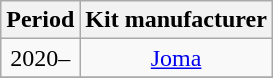<table class="wikitable" style="text-align: center">
<tr>
<th>Period</th>
<th>Kit manufacturer</th>
</tr>
<tr>
<td>2020–</td>
<td><a href='#'>Joma</a></td>
</tr>
<tr>
</tr>
</table>
